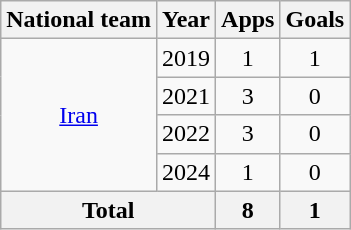<table class="wikitable" style="text-align:center">
<tr>
<th>National team</th>
<th>Year</th>
<th>Apps</th>
<th>Goals</th>
</tr>
<tr>
<td rowspan="4"><a href='#'>Iran</a></td>
<td>2019</td>
<td>1</td>
<td>1</td>
</tr>
<tr>
<td>2021</td>
<td>3</td>
<td>0</td>
</tr>
<tr>
<td>2022</td>
<td>3</td>
<td>0</td>
</tr>
<tr>
<td>2024</td>
<td>1</td>
<td>0</td>
</tr>
<tr>
<th colspan="2">Total</th>
<th>8</th>
<th>1</th>
</tr>
</table>
